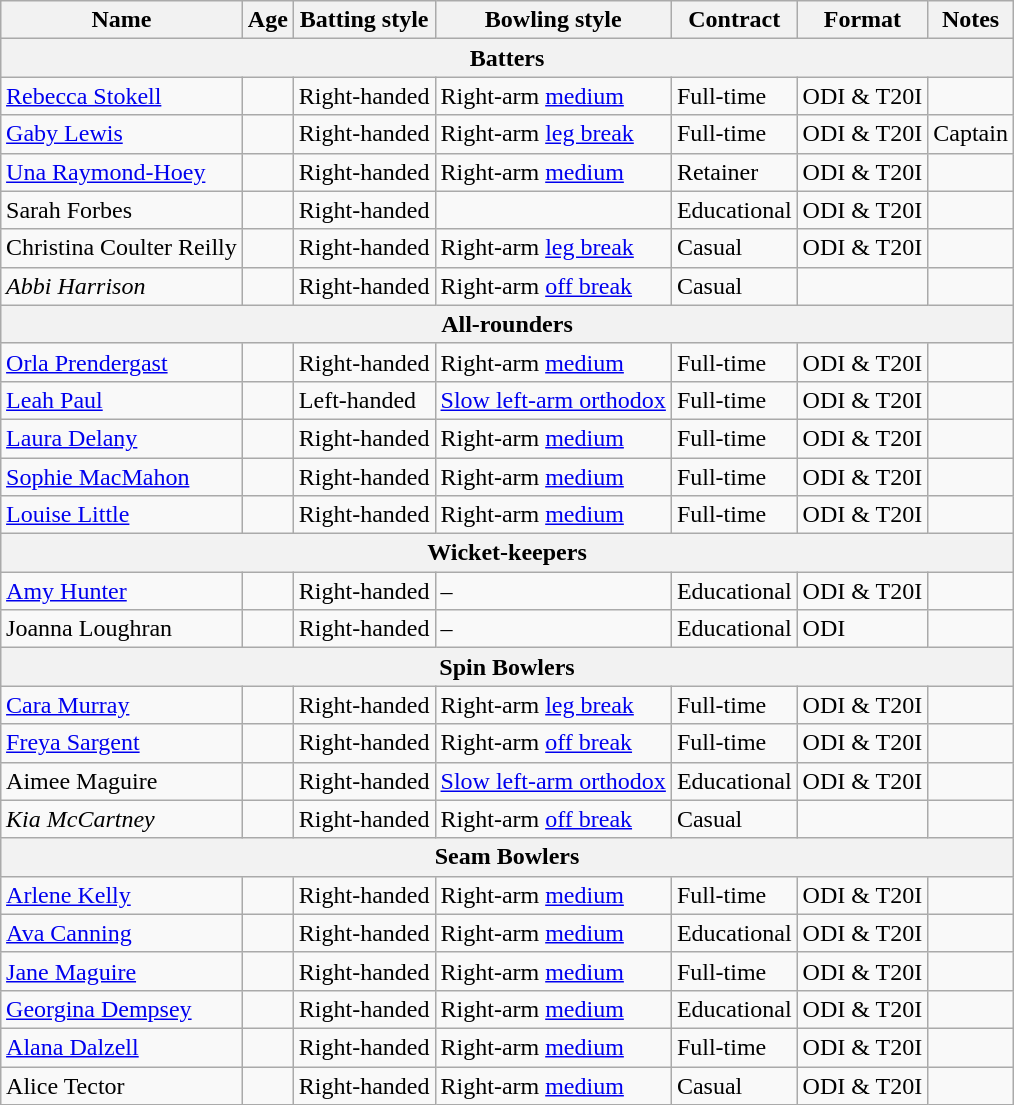<table class="wikitable sortable" style="margin: 1em auto 1em auto">
<tr>
<th>Name</th>
<th>Age</th>
<th>Batting style</th>
<th>Bowling style</th>
<th>Contract</th>
<th>Format</th>
<th>Notes</th>
</tr>
<tr>
<th colspan="7">Batters</th>
</tr>
<tr>
<td><a href='#'>Rebecca Stokell</a></td>
<td></td>
<td>Right-handed</td>
<td>Right-arm <a href='#'>medium</a></td>
<td>Full-time</td>
<td>ODI & T20I</td>
<td></td>
</tr>
<tr>
<td><a href='#'>Gaby Lewis</a></td>
<td></td>
<td>Right-handed</td>
<td>Right-arm <a href='#'>leg break</a></td>
<td>Full-time</td>
<td>ODI & T20I</td>
<td>Captain</td>
</tr>
<tr>
<td><a href='#'>Una Raymond-Hoey</a></td>
<td></td>
<td>Right-handed</td>
<td>Right-arm <a href='#'>medium</a></td>
<td>Retainer</td>
<td>ODI & T20I</td>
<td></td>
</tr>
<tr>
<td>Sarah Forbes</td>
<td></td>
<td>Right-handed</td>
<td></td>
<td>Educational</td>
<td>ODI & T20I</td>
<td></td>
</tr>
<tr>
<td>Christina Coulter Reilly</td>
<td></td>
<td>Right-handed</td>
<td>Right-arm <a href='#'>leg break</a></td>
<td>Casual</td>
<td>ODI & T20I</td>
<td></td>
</tr>
<tr>
<td><em>Abbi Harrison</em></td>
<td></td>
<td>Right-handed</td>
<td>Right-arm <a href='#'>off break</a></td>
<td>Casual</td>
<td></td>
<td></td>
</tr>
<tr>
<th colspan="7">All-rounders</th>
</tr>
<tr>
<td><a href='#'>Orla Prendergast</a></td>
<td></td>
<td>Right-handed</td>
<td>Right-arm <a href='#'>medium</a></td>
<td>Full-time</td>
<td>ODI & T20I</td>
<td></td>
</tr>
<tr>
<td><a href='#'>Leah Paul</a></td>
<td></td>
<td>Left-handed</td>
<td><a href='#'>Slow left-arm orthodox</a></td>
<td>Full-time</td>
<td>ODI & T20I</td>
<td></td>
</tr>
<tr>
<td><a href='#'>Laura Delany</a></td>
<td></td>
<td>Right-handed</td>
<td>Right-arm <a href='#'>medium</a></td>
<td>Full-time</td>
<td>ODI & T20I</td>
<td></td>
</tr>
<tr>
<td><a href='#'>Sophie MacMahon</a></td>
<td></td>
<td>Right-handed</td>
<td>Right-arm <a href='#'>medium</a></td>
<td>Full-time</td>
<td>ODI & T20I</td>
<td></td>
</tr>
<tr>
<td><a href='#'>Louise Little</a></td>
<td></td>
<td>Right-handed</td>
<td>Right-arm <a href='#'>medium</a></td>
<td>Full-time</td>
<td>ODI & T20I</td>
<td></td>
</tr>
<tr>
<th colspan="7">Wicket-keepers</th>
</tr>
<tr>
<td><a href='#'>Amy Hunter</a></td>
<td></td>
<td>Right-handed</td>
<td>–</td>
<td>Educational</td>
<td>ODI & T20I</td>
<td></td>
</tr>
<tr>
<td>Joanna Loughran</td>
<td></td>
<td>Right-handed</td>
<td>–</td>
<td>Educational</td>
<td>ODI</td>
<td></td>
</tr>
<tr>
<th colspan="7">Spin Bowlers</th>
</tr>
<tr>
<td><a href='#'>Cara Murray</a></td>
<td></td>
<td>Right-handed</td>
<td>Right-arm <a href='#'>leg break</a></td>
<td>Full-time</td>
<td>ODI & T20I</td>
<td></td>
</tr>
<tr>
<td><a href='#'>Freya Sargent</a></td>
<td></td>
<td>Right-handed</td>
<td>Right-arm <a href='#'>off break</a></td>
<td>Full-time</td>
<td>ODI & T20I</td>
<td></td>
</tr>
<tr>
<td>Aimee Maguire</td>
<td></td>
<td>Right-handed</td>
<td><a href='#'>Slow left-arm orthodox</a></td>
<td>Educational</td>
<td>ODI & T20I</td>
<td></td>
</tr>
<tr>
<td><em>Kia McCartney</em></td>
<td></td>
<td>Right-handed</td>
<td>Right-arm <a href='#'>off break</a></td>
<td>Casual</td>
<td></td>
<td></td>
</tr>
<tr>
<th colspan="7">Seam Bowlers</th>
</tr>
<tr>
<td><a href='#'>Arlene Kelly</a></td>
<td></td>
<td>Right-handed</td>
<td>Right-arm <a href='#'>medium</a></td>
<td>Full-time</td>
<td>ODI & T20I</td>
<td></td>
</tr>
<tr>
<td><a href='#'>Ava Canning</a></td>
<td></td>
<td>Right-handed</td>
<td>Right-arm <a href='#'>medium</a></td>
<td>Educational</td>
<td>ODI & T20I</td>
<td></td>
</tr>
<tr>
<td><a href='#'>Jane Maguire</a></td>
<td></td>
<td>Right-handed</td>
<td>Right-arm <a href='#'>medium</a></td>
<td>Full-time</td>
<td>ODI & T20I</td>
<td></td>
</tr>
<tr>
<td><a href='#'>Georgina Dempsey</a></td>
<td></td>
<td>Right-handed</td>
<td>Right-arm <a href='#'>medium</a></td>
<td>Educational</td>
<td>ODI & T20I</td>
<td></td>
</tr>
<tr>
<td><a href='#'>Alana Dalzell</a></td>
<td></td>
<td>Right-handed</td>
<td>Right-arm <a href='#'>medium</a></td>
<td>Full-time</td>
<td>ODI & T20I</td>
<td></td>
</tr>
<tr>
<td>Alice Tector</td>
<td></td>
<td>Right-handed</td>
<td>Right-arm <a href='#'>medium</a></td>
<td>Casual</td>
<td>ODI & T20I</td>
<td></td>
</tr>
</table>
